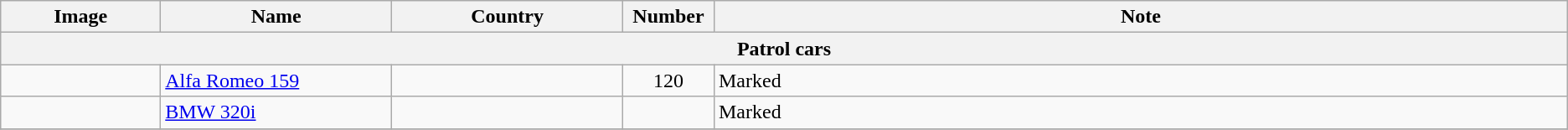<table class="wikitable">
<tr>
<th style="text-align;width:9%;">Image</th>
<th style="text-align;width:13%;">Name</th>
<th style="text-align;width:13%;">Country</th>
<th style="text-align;width:5%;">Number</th>
<th style="text-align;width:48%;">Note</th>
</tr>
<tr>
<th colspan="6">Patrol cars</th>
</tr>
<tr>
<td></td>
<td><a href='#'>Alfa Romeo 159</a></td>
<td></td>
<td align="center">120</td>
<td>Marked</td>
</tr>
<tr>
<td></td>
<td><a href='#'>BMW 320i</a></td>
<td></td>
<td></td>
<td>Marked</td>
</tr>
<tr>
</tr>
</table>
